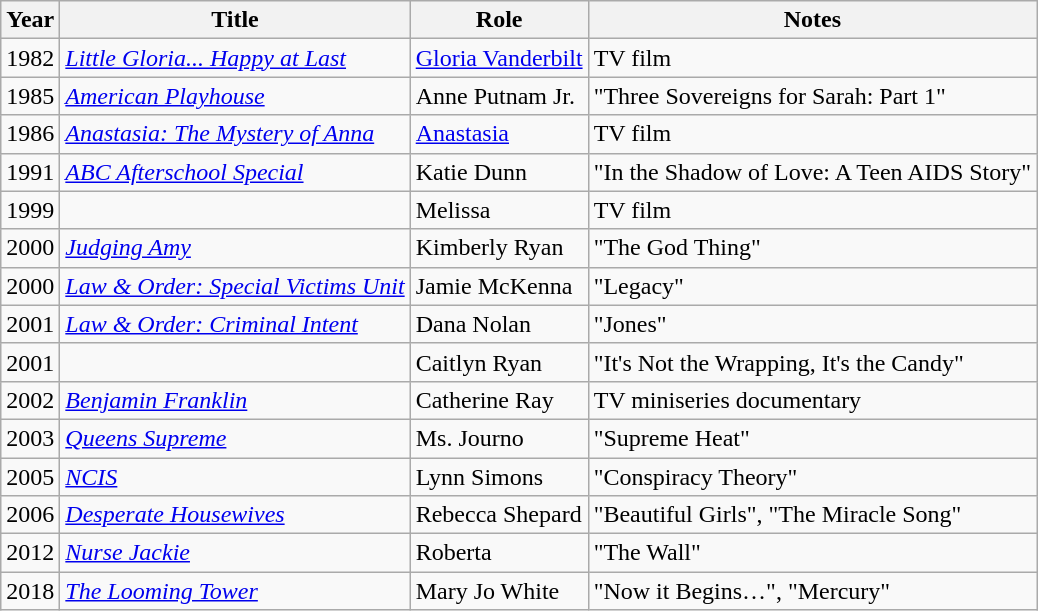<table class="wikitable sortable">
<tr>
<th>Year</th>
<th>Title</th>
<th>Role</th>
<th class="unsortable">Notes</th>
</tr>
<tr>
<td>1982</td>
<td><em><a href='#'>Little Gloria... Happy at Last</a></em></td>
<td><a href='#'>Gloria Vanderbilt</a></td>
<td>TV film</td>
</tr>
<tr>
<td>1985</td>
<td><em><a href='#'>American Playhouse</a></em></td>
<td>Anne Putnam Jr.</td>
<td>"Three Sovereigns for Sarah: Part 1"</td>
</tr>
<tr>
<td>1986</td>
<td><em><a href='#'>Anastasia: The Mystery of Anna</a></em></td>
<td><a href='#'>Anastasia</a></td>
<td>TV film</td>
</tr>
<tr>
<td>1991</td>
<td><em><a href='#'>ABC Afterschool Special</a></em></td>
<td>Katie Dunn</td>
<td>"In the Shadow of Love: A Teen AIDS Story"</td>
</tr>
<tr>
<td>1999</td>
<td><em></em></td>
<td>Melissa</td>
<td>TV film</td>
</tr>
<tr>
<td>2000</td>
<td><em><a href='#'>Judging Amy</a></em></td>
<td>Kimberly Ryan</td>
<td>"The God Thing"</td>
</tr>
<tr>
<td>2000</td>
<td><em><a href='#'>Law & Order: Special Victims Unit</a></em></td>
<td>Jamie McKenna</td>
<td>"Legacy"</td>
</tr>
<tr>
<td>2001</td>
<td><em><a href='#'>Law & Order: Criminal Intent</a></em></td>
<td>Dana Nolan</td>
<td>"Jones"</td>
</tr>
<tr>
<td>2001</td>
<td><em></em></td>
<td>Caitlyn Ryan</td>
<td>"It's Not the Wrapping, It's the Candy"</td>
</tr>
<tr>
<td>2002</td>
<td><em><a href='#'>Benjamin Franklin</a></em></td>
<td>Catherine Ray</td>
<td>TV miniseries documentary</td>
</tr>
<tr>
<td>2003</td>
<td><em><a href='#'>Queens Supreme</a></em></td>
<td>Ms. Journo</td>
<td>"Supreme Heat"</td>
</tr>
<tr>
<td>2005</td>
<td><em><a href='#'>NCIS</a></em></td>
<td>Lynn Simons</td>
<td>"Conspiracy Theory"</td>
</tr>
<tr>
<td>2006</td>
<td><em><a href='#'>Desperate Housewives</a></em></td>
<td>Rebecca Shepard</td>
<td>"Beautiful Girls", "The Miracle Song"</td>
</tr>
<tr>
<td>2012</td>
<td><em><a href='#'>Nurse Jackie</a></em></td>
<td>Roberta</td>
<td>"The Wall"</td>
</tr>
<tr>
<td>2018</td>
<td><em><a href='#'>The Looming Tower</a></em></td>
<td>Mary Jo White</td>
<td>"Now it Begins…", "Mercury"</td>
</tr>
</table>
